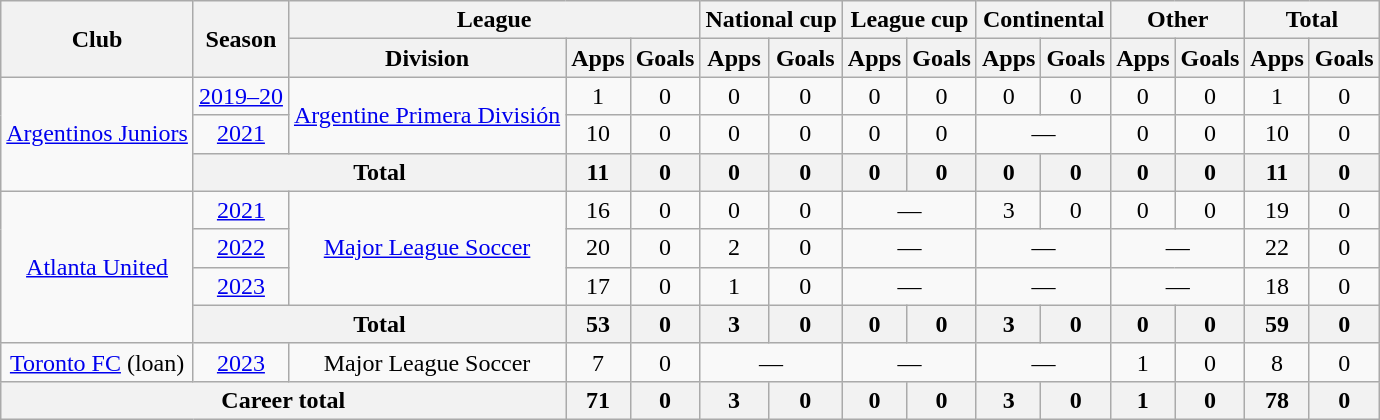<table class="wikitable" style="text-align:center">
<tr>
<th rowspan="2">Club</th>
<th rowspan="2">Season</th>
<th colspan="3">League</th>
<th colspan="2">National cup</th>
<th colspan="2">League cup</th>
<th colspan="2">Continental</th>
<th colspan="2">Other</th>
<th colspan="2">Total</th>
</tr>
<tr>
<th>Division</th>
<th>Apps</th>
<th>Goals</th>
<th>Apps</th>
<th>Goals</th>
<th>Apps</th>
<th>Goals</th>
<th>Apps</th>
<th>Goals</th>
<th>Apps</th>
<th>Goals</th>
<th>Apps</th>
<th>Goals</th>
</tr>
<tr>
<td rowspan="3"><a href='#'>Argentinos Juniors</a></td>
<td><a href='#'>2019–20</a></td>
<td rowspan="2"><a href='#'>Argentine Primera División</a></td>
<td>1</td>
<td>0</td>
<td>0</td>
<td>0</td>
<td>0</td>
<td>0</td>
<td>0</td>
<td>0</td>
<td>0</td>
<td>0</td>
<td>1</td>
<td>0</td>
</tr>
<tr>
<td><a href='#'>2021</a></td>
<td>10</td>
<td>0</td>
<td>0</td>
<td>0</td>
<td>0</td>
<td>0</td>
<td colspan="2">—</td>
<td>0</td>
<td>0</td>
<td>10</td>
<td>0</td>
</tr>
<tr>
<th colspan="2">Total</th>
<th>11</th>
<th>0</th>
<th>0</th>
<th>0</th>
<th>0</th>
<th>0</th>
<th>0</th>
<th>0</th>
<th>0</th>
<th>0</th>
<th>11</th>
<th>0</th>
</tr>
<tr>
<td rowspan="4"><a href='#'>Atlanta United</a></td>
<td><a href='#'>2021</a></td>
<td rowspan="3"><a href='#'>Major League Soccer</a></td>
<td>16</td>
<td>0</td>
<td>0</td>
<td>0</td>
<td colspan="2">—</td>
<td>3</td>
<td>0</td>
<td>0</td>
<td>0</td>
<td>19</td>
<td>0</td>
</tr>
<tr>
<td><a href='#'>2022</a></td>
<td>20</td>
<td>0</td>
<td>2</td>
<td>0</td>
<td colspan="2">—</td>
<td colspan="2">—</td>
<td colspan="2">—</td>
<td>22</td>
<td>0</td>
</tr>
<tr>
<td><a href='#'>2023</a></td>
<td>17</td>
<td>0</td>
<td>1</td>
<td>0</td>
<td colspan="2">—</td>
<td colspan="2">—</td>
<td colspan="2">—</td>
<td>18</td>
<td>0</td>
</tr>
<tr>
<th colspan="2">Total</th>
<th>53</th>
<th>0</th>
<th>3</th>
<th>0</th>
<th>0</th>
<th>0</th>
<th>3</th>
<th>0</th>
<th>0</th>
<th>0</th>
<th>59</th>
<th>0</th>
</tr>
<tr>
<td><a href='#'>Toronto FC</a> (loan)</td>
<td><a href='#'>2023</a></td>
<td>Major League Soccer</td>
<td>7</td>
<td>0</td>
<td colspan="2">—</td>
<td colspan="2">—</td>
<td colspan="2">—</td>
<td>1</td>
<td>0</td>
<td>8</td>
<td>0</td>
</tr>
<tr>
<th colspan="3">Career total</th>
<th>71</th>
<th>0</th>
<th>3</th>
<th>0</th>
<th>0</th>
<th>0</th>
<th>3</th>
<th>0</th>
<th>1</th>
<th>0</th>
<th>78</th>
<th>0</th>
</tr>
</table>
